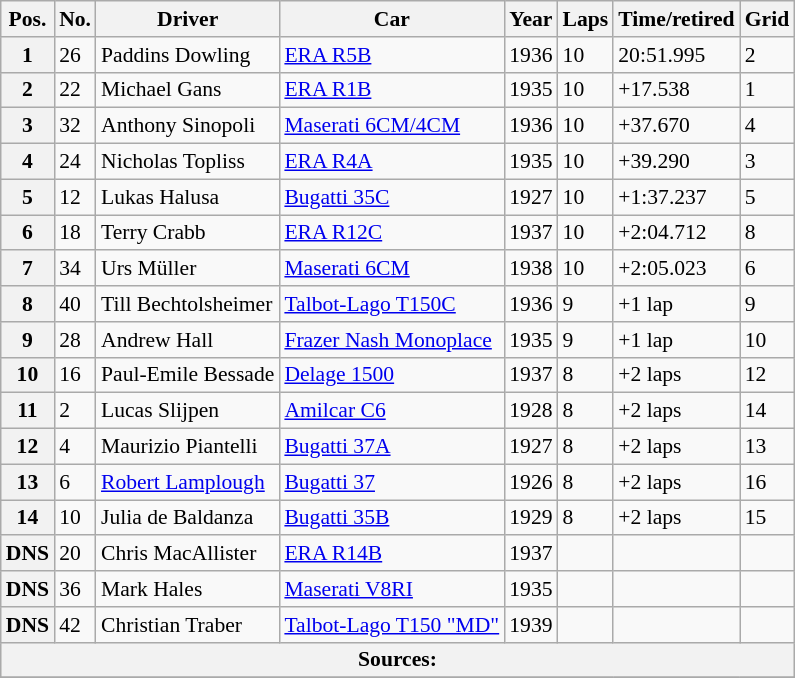<table class="wikitable" style="font-size:90%">
<tr>
<th>Pos.</th>
<th>No.</th>
<th>Driver</th>
<th>Car</th>
<th>Year</th>
<th>Laps</th>
<th>Time/retired</th>
<th>Grid</th>
</tr>
<tr>
<th>1</th>
<td>26</td>
<td> Paddins Dowling</td>
<td><a href='#'>ERA R5B</a></td>
<td>1936</td>
<td>10</td>
<td>20:51.995</td>
<td>2</td>
</tr>
<tr>
<th>2</th>
<td>22</td>
<td> Michael Gans</td>
<td><a href='#'>ERA R1B</a></td>
<td>1935</td>
<td>10</td>
<td>+17.538</td>
<td>1</td>
</tr>
<tr>
<th>3</th>
<td>32</td>
<td> Anthony Sinopoli</td>
<td><a href='#'>Maserati 6CM/4CM</a></td>
<td>1936</td>
<td>10</td>
<td>+37.670</td>
<td>4</td>
</tr>
<tr>
<th>4</th>
<td>24</td>
<td> Nicholas Topliss</td>
<td><a href='#'>ERA R4A</a></td>
<td>1935</td>
<td>10</td>
<td>+39.290</td>
<td>3</td>
</tr>
<tr>
<th>5</th>
<td>12</td>
<td> Lukas Halusa</td>
<td><a href='#'>Bugatti 35C</a></td>
<td>1927</td>
<td>10</td>
<td>+1:37.237</td>
<td>5</td>
</tr>
<tr>
<th>6</th>
<td>18</td>
<td> Terry Crabb</td>
<td><a href='#'>ERA R12C</a></td>
<td>1937</td>
<td>10</td>
<td>+2:04.712</td>
<td>8</td>
</tr>
<tr>
<th>7</th>
<td>34</td>
<td> Urs Müller</td>
<td><a href='#'>Maserati 6CM</a></td>
<td>1938</td>
<td>10</td>
<td>+2:05.023</td>
<td>6</td>
</tr>
<tr>
<th>8</th>
<td>40</td>
<td> Till Bechtolsheimer</td>
<td><a href='#'>Talbot-Lago T150C</a></td>
<td>1936</td>
<td>9</td>
<td>+1 lap</td>
<td>9</td>
</tr>
<tr>
<th>9</th>
<td>28</td>
<td> Andrew Hall</td>
<td><a href='#'>Frazer Nash Monoplace</a></td>
<td>1935</td>
<td>9</td>
<td>+1 lap</td>
<td>10</td>
</tr>
<tr>
<th>10</th>
<td>16</td>
<td> Paul-Emile Bessade</td>
<td><a href='#'>Delage 1500</a></td>
<td>1937</td>
<td>8</td>
<td>+2 laps</td>
<td>12</td>
</tr>
<tr>
<th>11</th>
<td>2</td>
<td> Lucas Slijpen</td>
<td><a href='#'>Amilcar C6</a></td>
<td>1928</td>
<td>8</td>
<td>+2 laps</td>
<td>14</td>
</tr>
<tr>
<th>12</th>
<td>4</td>
<td> Maurizio Piantelli</td>
<td><a href='#'>Bugatti 37A</a></td>
<td>1927</td>
<td>8</td>
<td>+2 laps</td>
<td>13</td>
</tr>
<tr>
<th>13</th>
<td>6</td>
<td> <a href='#'>Robert Lamplough</a></td>
<td><a href='#'>Bugatti 37</a></td>
<td>1926</td>
<td>8</td>
<td>+2 laps</td>
<td>16</td>
</tr>
<tr>
<th>14</th>
<td>10</td>
<td> Julia de Baldanza</td>
<td><a href='#'>Bugatti 35B</a></td>
<td>1929</td>
<td>8</td>
<td>+2 laps</td>
<td>15</td>
</tr>
<tr>
<th>DNS</th>
<td>20</td>
<td> Chris MacAllister</td>
<td><a href='#'>ERA R14B</a></td>
<td>1937</td>
<td></td>
<td></td>
<td></td>
</tr>
<tr>
<th>DNS</th>
<td>36</td>
<td> Mark Hales</td>
<td><a href='#'>Maserati V8RI</a></td>
<td>1935</td>
<td></td>
<td></td>
<td></td>
</tr>
<tr>
<th>DNS</th>
<td>42</td>
<td> Christian Traber</td>
<td><a href='#'>Talbot-Lago T150 "MD"</a></td>
<td>1939</td>
<td></td>
<td></td>
<td></td>
</tr>
<tr style="background-color:#E5E4E2" align="center">
<th colspan=8>Sources:</th>
</tr>
<tr>
</tr>
</table>
